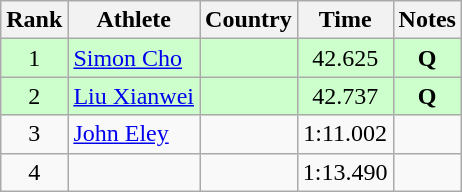<table class="wikitable sortable" style="text-align:center">
<tr>
<th>Rank</th>
<th>Athlete</th>
<th>Country</th>
<th>Time</th>
<th>Notes</th>
</tr>
<tr bgcolor="#ccffcc">
<td>1</td>
<td align=left><a href='#'>Simon Cho</a></td>
<td align=left></td>
<td>42.625</td>
<td><strong>Q</strong></td>
</tr>
<tr bgcolor="#ccffcc">
<td>2</td>
<td align=left><a href='#'>Liu Xianwei</a></td>
<td align=left></td>
<td>42.737</td>
<td><strong>Q</strong></td>
</tr>
<tr>
<td>3</td>
<td align=left><a href='#'>John Eley</a></td>
<td align=left></td>
<td>1:11.002</td>
<td></td>
</tr>
<tr>
<td>4</td>
<td align=left></td>
<td align=left></td>
<td>1:13.490</td>
<td></td>
</tr>
</table>
